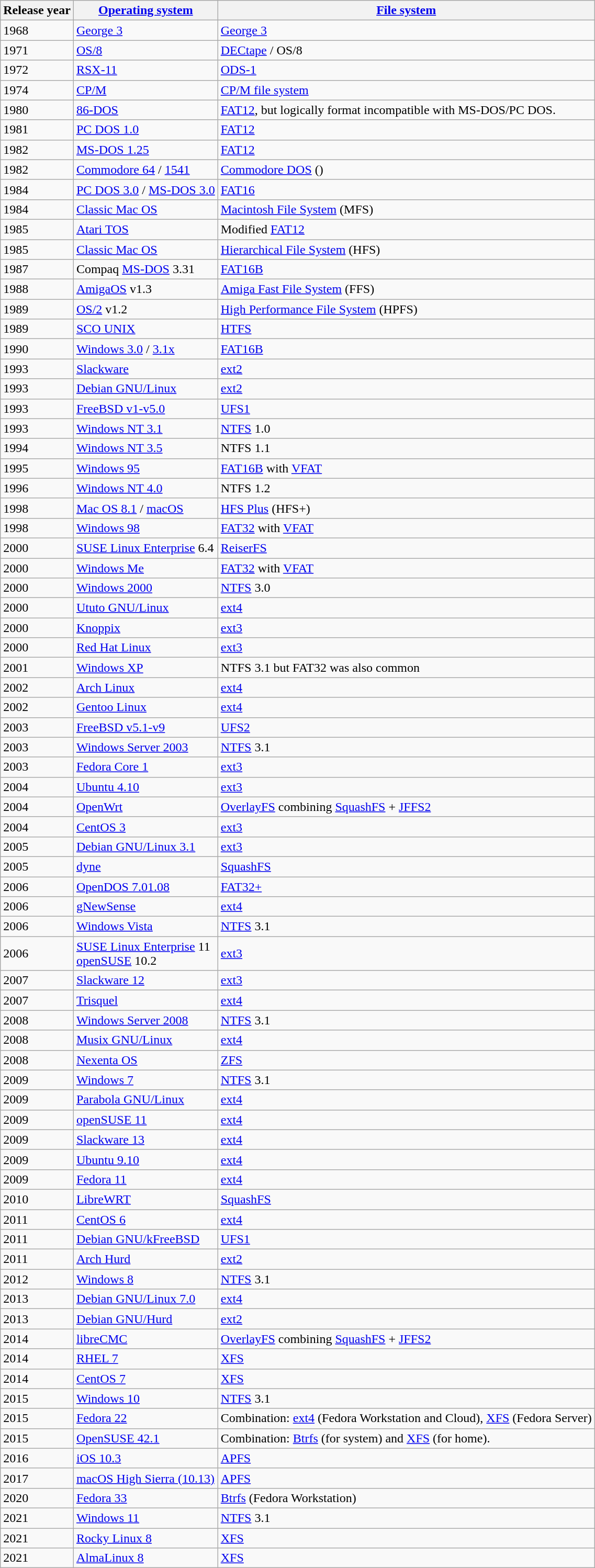<table class="wikitable sortable">
<tr>
<th>Release year</th>
<th><a href='#'>Operating system</a></th>
<th><a href='#'>File system</a></th>
</tr>
<tr>
<td>1968</td>
<td><a href='#'>George 3</a></td>
<td><a href='#'>George 3</a></td>
</tr>
<tr>
<td>1971</td>
<td><a href='#'>OS/8</a></td>
<td><a href='#'>DECtape</a> / OS/8</td>
</tr>
<tr>
<td>1972</td>
<td><a href='#'>RSX-11</a></td>
<td><a href='#'>ODS-1</a></td>
</tr>
<tr>
<td>1974</td>
<td><a href='#'>CP/M</a></td>
<td><a href='#'>CP/M file system</a></td>
</tr>
<tr>
<td>1980</td>
<td><a href='#'>86-DOS</a></td>
<td><a href='#'>FAT12</a>, but logically format incompatible with MS-DOS/PC DOS.</td>
</tr>
<tr>
<td>1981</td>
<td><a href='#'>PC DOS 1.0</a></td>
<td><a href='#'>FAT12</a></td>
</tr>
<tr>
<td>1982</td>
<td><a href='#'>MS-DOS 1.25</a></td>
<td><a href='#'>FAT12</a></td>
</tr>
<tr>
<td>1982</td>
<td><a href='#'>Commodore 64</a> / <a href='#'>1541</a></td>
<td><a href='#'>Commodore DOS</a> ()</td>
</tr>
<tr>
<td>1984</td>
<td><a href='#'>PC DOS 3.0</a> / <a href='#'>MS-DOS 3.0</a></td>
<td><a href='#'>FAT16</a></td>
</tr>
<tr>
<td>1984</td>
<td><a href='#'>Classic Mac OS</a></td>
<td><a href='#'>Macintosh File System</a> (MFS)</td>
</tr>
<tr>
<td>1985</td>
<td><a href='#'>Atari TOS</a></td>
<td>Modified <a href='#'>FAT12</a></td>
</tr>
<tr>
<td>1985</td>
<td><a href='#'>Classic Mac OS</a></td>
<td><a href='#'>Hierarchical File System</a> (HFS)</td>
</tr>
<tr>
<td>1987</td>
<td>Compaq <a href='#'>MS-DOS</a> 3.31</td>
<td><a href='#'>FAT16B</a></td>
</tr>
<tr>
<td>1988</td>
<td><a href='#'>AmigaOS</a> v1.3</td>
<td><a href='#'>Amiga Fast File System</a> (FFS)</td>
</tr>
<tr>
<td>1989</td>
<td><a href='#'>OS/2</a> v1.2</td>
<td><a href='#'>High Performance File System</a> (HPFS)</td>
</tr>
<tr>
<td>1989</td>
<td><a href='#'>SCO UNIX</a></td>
<td><a href='#'>HTFS</a></td>
</tr>
<tr>
<td>1990</td>
<td><a href='#'>Windows 3.0</a> / <a href='#'>3.1x</a></td>
<td><a href='#'>FAT16B</a></td>
</tr>
<tr>
<td>1993</td>
<td><a href='#'>Slackware</a></td>
<td><a href='#'>ext2</a></td>
</tr>
<tr>
<td>1993</td>
<td><a href='#'>Debian GNU/Linux</a></td>
<td><a href='#'>ext2</a></td>
</tr>
<tr>
<td>1993</td>
<td><a href='#'>FreeBSD v1-v5.0</a></td>
<td><a href='#'>UFS1</a></td>
</tr>
<tr>
<td>1993</td>
<td><a href='#'>Windows NT 3.1</a></td>
<td><a href='#'>NTFS</a> 1.0</td>
</tr>
<tr>
<td>1994</td>
<td><a href='#'>Windows NT 3.5</a></td>
<td>NTFS 1.1</td>
</tr>
<tr>
<td>1995</td>
<td><a href='#'>Windows 95</a></td>
<td><a href='#'>FAT16B</a> with <a href='#'>VFAT</a></td>
</tr>
<tr>
<td>1996</td>
<td><a href='#'>Windows NT 4.0</a></td>
<td>NTFS 1.2</td>
</tr>
<tr>
<td>1998</td>
<td><a href='#'>Mac OS 8.1</a> / <a href='#'>macOS</a></td>
<td><a href='#'>HFS Plus</a> (HFS+)</td>
</tr>
<tr>
<td>1998</td>
<td><a href='#'>Windows 98</a></td>
<td><a href='#'>FAT32</a> with <a href='#'>VFAT</a></td>
</tr>
<tr>
<td>2000</td>
<td><a href='#'>SUSE Linux Enterprise</a> 6.4</td>
<td><a href='#'>ReiserFS</a></td>
</tr>
<tr>
<td>2000</td>
<td><a href='#'>Windows Me</a></td>
<td><a href='#'>FAT32</a> with <a href='#'>VFAT</a></td>
</tr>
<tr>
<td>2000</td>
<td><a href='#'>Windows 2000</a></td>
<td><a href='#'>NTFS</a> 3.0</td>
</tr>
<tr>
<td>2000</td>
<td><a href='#'>Ututo GNU/Linux</a></td>
<td><a href='#'>ext4</a></td>
</tr>
<tr>
<td>2000</td>
<td><a href='#'>Knoppix</a></td>
<td><a href='#'>ext3</a></td>
</tr>
<tr>
<td>2000</td>
<td><a href='#'>Red Hat Linux</a></td>
<td><a href='#'>ext3</a></td>
</tr>
<tr>
<td>2001</td>
<td><a href='#'>Windows XP</a></td>
<td>NTFS 3.1 but FAT32 was also common</td>
</tr>
<tr>
<td>2002</td>
<td><a href='#'>Arch Linux</a></td>
<td><a href='#'>ext4</a></td>
</tr>
<tr>
<td>2002</td>
<td><a href='#'>Gentoo Linux</a></td>
<td><a href='#'>ext4</a></td>
</tr>
<tr>
<td>2003</td>
<td><a href='#'>FreeBSD v5.1-v9</a></td>
<td><a href='#'>UFS2</a></td>
</tr>
<tr>
<td>2003</td>
<td><a href='#'>Windows Server 2003</a></td>
<td><a href='#'>NTFS</a> 3.1</td>
</tr>
<tr>
<td>2003</td>
<td><a href='#'>Fedora Core 1</a></td>
<td><a href='#'>ext3</a></td>
</tr>
<tr>
<td>2004</td>
<td><a href='#'>Ubuntu 4.10</a></td>
<td><a href='#'>ext3</a></td>
</tr>
<tr>
<td>2004</td>
<td><a href='#'>OpenWrt</a></td>
<td><a href='#'>OverlayFS</a> combining <a href='#'>SquashFS</a> + <a href='#'>JFFS2</a></td>
</tr>
<tr>
<td>2004</td>
<td><a href='#'>CentOS 3</a></td>
<td><a href='#'>ext3</a></td>
</tr>
<tr>
<td>2005</td>
<td><a href='#'>Debian GNU/Linux 3.1</a></td>
<td><a href='#'>ext3</a></td>
</tr>
<tr>
<td>2005</td>
<td><a href='#'>dyne</a></td>
<td><a href='#'>SquashFS</a></td>
</tr>
<tr>
<td>2006</td>
<td><a href='#'>OpenDOS 7.01.08</a></td>
<td><a href='#'>FAT32+</a></td>
</tr>
<tr>
<td>2006</td>
<td><a href='#'>gNewSense</a></td>
<td><a href='#'>ext4</a></td>
</tr>
<tr>
<td>2006</td>
<td><a href='#'>Windows Vista</a></td>
<td><a href='#'>NTFS</a> 3.1</td>
</tr>
<tr>
<td>2006</td>
<td><a href='#'>SUSE Linux Enterprise</a> 11<br><a href='#'>openSUSE</a> 10.2</td>
<td><a href='#'>ext3</a></td>
</tr>
<tr>
<td>2007</td>
<td><a href='#'>Slackware 12</a></td>
<td><a href='#'>ext3</a></td>
</tr>
<tr>
<td>2007</td>
<td><a href='#'>Trisquel</a></td>
<td><a href='#'>ext4</a></td>
</tr>
<tr>
<td>2008</td>
<td><a href='#'>Windows Server 2008</a></td>
<td><a href='#'>NTFS</a> 3.1</td>
</tr>
<tr>
<td>2008</td>
<td><a href='#'>Musix GNU/Linux</a></td>
<td><a href='#'>ext4</a></td>
</tr>
<tr>
<td>2008</td>
<td><a href='#'>Nexenta OS</a></td>
<td><a href='#'>ZFS</a></td>
</tr>
<tr>
<td>2009</td>
<td><a href='#'>Windows 7</a></td>
<td><a href='#'>NTFS</a> 3.1</td>
</tr>
<tr>
<td>2009</td>
<td><a href='#'>Parabola GNU/Linux</a></td>
<td><a href='#'>ext4</a></td>
</tr>
<tr>
<td>2009</td>
<td><a href='#'>openSUSE 11</a></td>
<td><a href='#'>ext4</a></td>
</tr>
<tr>
<td>2009</td>
<td><a href='#'>Slackware 13</a></td>
<td><a href='#'>ext4</a></td>
</tr>
<tr>
<td>2009</td>
<td><a href='#'>Ubuntu 9.10</a></td>
<td><a href='#'>ext4</a></td>
</tr>
<tr>
<td>2009</td>
<td><a href='#'>Fedora 11</a></td>
<td><a href='#'>ext4</a></td>
</tr>
<tr>
<td>2010</td>
<td><a href='#'>LibreWRT</a></td>
<td><a href='#'>SquashFS</a></td>
</tr>
<tr>
<td>2011</td>
<td><a href='#'>CentOS 6</a></td>
<td><a href='#'>ext4</a></td>
</tr>
<tr>
<td>2011</td>
<td><a href='#'>Debian GNU/kFreeBSD</a></td>
<td><a href='#'>UFS1</a></td>
</tr>
<tr>
<td>2011</td>
<td><a href='#'>Arch Hurd</a></td>
<td><a href='#'>ext2</a></td>
</tr>
<tr>
<td>2012</td>
<td><a href='#'>Windows 8</a></td>
<td><a href='#'>NTFS</a> 3.1</td>
</tr>
<tr>
<td>2013</td>
<td><a href='#'>Debian GNU/Linux 7.0</a></td>
<td><a href='#'>ext4</a></td>
</tr>
<tr>
<td>2013</td>
<td><a href='#'>Debian GNU/Hurd</a></td>
<td><a href='#'>ext2</a></td>
</tr>
<tr>
<td>2014</td>
<td><a href='#'>libreCMC</a></td>
<td><a href='#'>OverlayFS</a> combining <a href='#'>SquashFS</a> + <a href='#'>JFFS2</a></td>
</tr>
<tr>
<td>2014</td>
<td><a href='#'>RHEL 7</a></td>
<td><a href='#'>XFS</a></td>
</tr>
<tr>
<td>2014</td>
<td><a href='#'>CentOS 7</a></td>
<td><a href='#'>XFS</a></td>
</tr>
<tr>
<td>2015</td>
<td><a href='#'>Windows 10</a></td>
<td><a href='#'>NTFS</a> 3.1</td>
</tr>
<tr>
<td>2015</td>
<td><a href='#'>Fedora 22</a></td>
<td>Combination:  <a href='#'>ext4</a> (Fedora Workstation and Cloud), <a href='#'>XFS</a> (Fedora Server)</td>
</tr>
<tr>
<td>2015</td>
<td><a href='#'>OpenSUSE 42.1</a></td>
<td>Combination:  <a href='#'>Btrfs</a> (for system) and <a href='#'>XFS</a> (for home).</td>
</tr>
<tr>
<td>2016</td>
<td><a href='#'>iOS 10.3</a></td>
<td><a href='#'>APFS</a></td>
</tr>
<tr>
<td>2017</td>
<td><a href='#'>macOS High Sierra (10.13)</a></td>
<td><a href='#'>APFS</a></td>
</tr>
<tr>
<td>2020</td>
<td><a href='#'>Fedora 33</a></td>
<td><a href='#'>Btrfs</a> (Fedora Workstation)</td>
</tr>
<tr>
<td>2021</td>
<td><a href='#'>Windows 11</a></td>
<td><a href='#'>NTFS</a> 3.1</td>
</tr>
<tr>
<td>2021</td>
<td><a href='#'>Rocky Linux 8</a></td>
<td><a href='#'>XFS</a></td>
</tr>
<tr>
<td>2021</td>
<td><a href='#'>AlmaLinux 8</a></td>
<td><a href='#'>XFS</a></td>
</tr>
</table>
